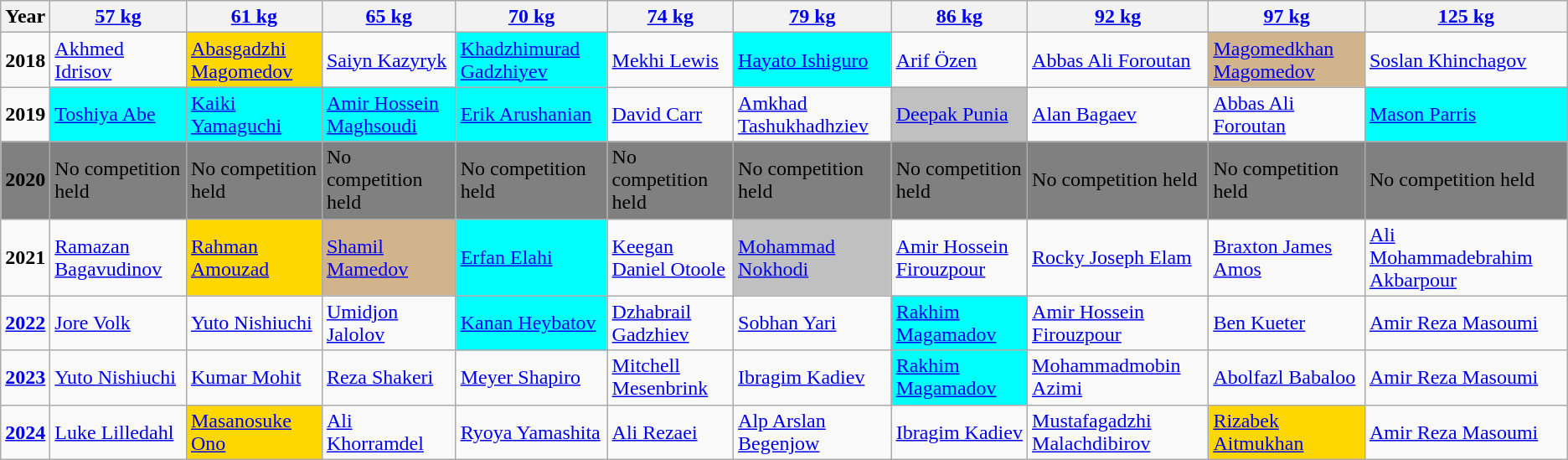<table class="wikitable sortable" style="font-size: 100%">
<tr>
<th>Year</th>
<th><a href='#'>57 kg</a></th>
<th><a href='#'>61 kg</a></th>
<th><a href='#'>65 kg</a></th>
<th><a href='#'>70 kg</a></th>
<th><a href='#'>74 kg</a></th>
<th><a href='#'>79 kg</a></th>
<th><a href='#'>86 kg</a></th>
<th><a href='#'>92 kg</a></th>
<th><a href='#'>97 kg</a></th>
<th><a href='#'>125 kg</a></th>
</tr>
<tr>
<td><strong>2018</strong></td>
<td> <a href='#'>Akhmed Idrisov</a></td>
<td bgcolor=GOLD> <a href='#'>Abasgadzhi Magomedov</a></td>
<td> <a href='#'>Saiyn Kazyryk</a></td>
<td bgcolor="aqua"> <a href='#'>Khadzhimurad Gadzhiyev</a></td>
<td> <a href='#'>Mekhi Lewis</a></td>
<td bgcolor="aqua"> <a href='#'>Hayato Ishiguro</a></td>
<td> <a href='#'>Arif Özen</a></td>
<td> <a href='#'>Abbas Ali Foroutan</a></td>
<td bgcolor="TAN"> <a href='#'>Magomedkhan Magomedov</a></td>
<td> <a href='#'>Soslan Khinchagov</a></td>
</tr>
<tr>
<td><strong>2019</strong></td>
<td bgcolor="aqua"> <a href='#'>Toshiya Abe</a></td>
<td bgcolor="aqua"> <a href='#'>Kaiki Yamaguchi</a></td>
<td bgcolor="aqua"> <a href='#'>Amir Hossein Maghsoudi</a></td>
<td bgcolor="aqua"> <a href='#'>Erik Arushanian</a></td>
<td> <a href='#'>David Carr</a></td>
<td> <a href='#'>Amkhad Tashukhadhziev</a></td>
<td bgcolor="Silver"> <a href='#'>Deepak Punia</a></td>
<td> <a href='#'>Alan Bagaev</a></td>
<td> <a href='#'>Abbas Ali Foroutan</a></td>
<td bgcolor="aqua"> <a href='#'>Mason Parris</a></td>
</tr>
<tr>
<td bgcolor="GRAY"><strong>2020</strong></td>
<td bgcolor="GRAY">No competition held</td>
<td bgcolor="GRAY">No competition held</td>
<td bgcolor="GRAY">No competition held</td>
<td bgcolor="GRAY">No competition held</td>
<td bgcolor="GRAY">No competition held</td>
<td bgcolor="GRAY">No competition held</td>
<td bgcolor="GRAY">No competition held</td>
<td bgcolor="GRAY">No competition held</td>
<td bgcolor="GRAY">No competition held</td>
<td bgcolor="GRAY">No competition held</td>
</tr>
<tr>
<td><strong>2021</strong></td>
<td> <a href='#'>Ramazan Bagavudinov</a></td>
<td bgcolor="GOLD"> <a href='#'>Rahman Amouzad</a></td>
<td bgcolor="TAN"> <a href='#'>Shamil Mamedov</a></td>
<td bgcolor="aqua"> <a href='#'>Erfan Elahi</a></td>
<td> <a href='#'>Keegan Daniel Otoole</a></td>
<td bgcolor="Silver"> <a href='#'>Mohammad Nokhodi</a></td>
<td> <a href='#'>Amir Hossein Firouzpour</a></td>
<td> <a href='#'>Rocky Joseph Elam</a></td>
<td> <a href='#'>Braxton James Amos</a></td>
<td> <a href='#'>Ali Mohammadebrahim Akbarpour</a></td>
</tr>
<tr>
<td><strong><a href='#'>2022</a></strong></td>
<td> <a href='#'>Jore Volk</a></td>
<td> <a href='#'>Yuto Nishiuchi</a></td>
<td> <a href='#'>Umidjon Jalolov</a></td>
<td bgcolor="aqua"> <a href='#'>Kanan Heybatov</a></td>
<td> <a href='#'>Dzhabrail Gadzhiev</a></td>
<td> <a href='#'>Sobhan Yari</a></td>
<td bgcolor="aqua"> <a href='#'>Rakhim Magamadov</a></td>
<td> <a href='#'>Amir Hossein Firouzpour</a></td>
<td> <a href='#'>Ben Kueter</a></td>
<td> <a href='#'>Amir Reza Masoumi</a></td>
</tr>
<tr>
<td><strong><a href='#'>2023</a></strong></td>
<td> <a href='#'>Yuto Nishiuchi</a></td>
<td> <a href='#'>Kumar Mohit</a></td>
<td> <a href='#'>Reza Shakeri</a></td>
<td> <a href='#'>Meyer Shapiro</a></td>
<td> <a href='#'>Mitchell Mesenbrink</a></td>
<td> <a href='#'>Ibragim Kadiev</a></td>
<td bgcolor="aqua"> <a href='#'>Rakhim Magamadov</a></td>
<td> <a href='#'>Mohammadmobin Azimi</a></td>
<td> <a href='#'>Abolfazl Babaloo</a></td>
<td> <a href='#'>Amir Reza Masoumi</a></td>
</tr>
<tr>
<td><strong><a href='#'>2024</a></strong></td>
<td> <a href='#'>Luke Lilledahl</a></td>
<td bgcolor="GOLD"> <a href='#'>Masanosuke Ono</a></td>
<td> <a href='#'>Ali Khorramdel</a></td>
<td> <a href='#'>Ryoya Yamashita</a></td>
<td> <a href='#'>Ali Rezaei</a></td>
<td> <a href='#'>Alp Arslan Begenjow</a></td>
<td> <a href='#'>Ibragim Kadiev</a></td>
<td> <a href='#'>Mustafagadzhi Malachdibirov</a></td>
<td bgcolor="GOLD"> <a href='#'>Rizabek Aitmukhan</a></td>
<td> <a href='#'>Amir Reza Masoumi</a></td>
</tr>
</table>
